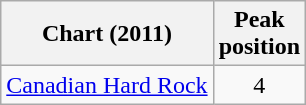<table class="wikitable sortable">
<tr>
<th>Chart (2011)</th>
<th>Peak<br>position</th>
</tr>
<tr>
<td><a href='#'>Canadian Hard Rock</a></td>
<td align="center">4</td>
</tr>
</table>
